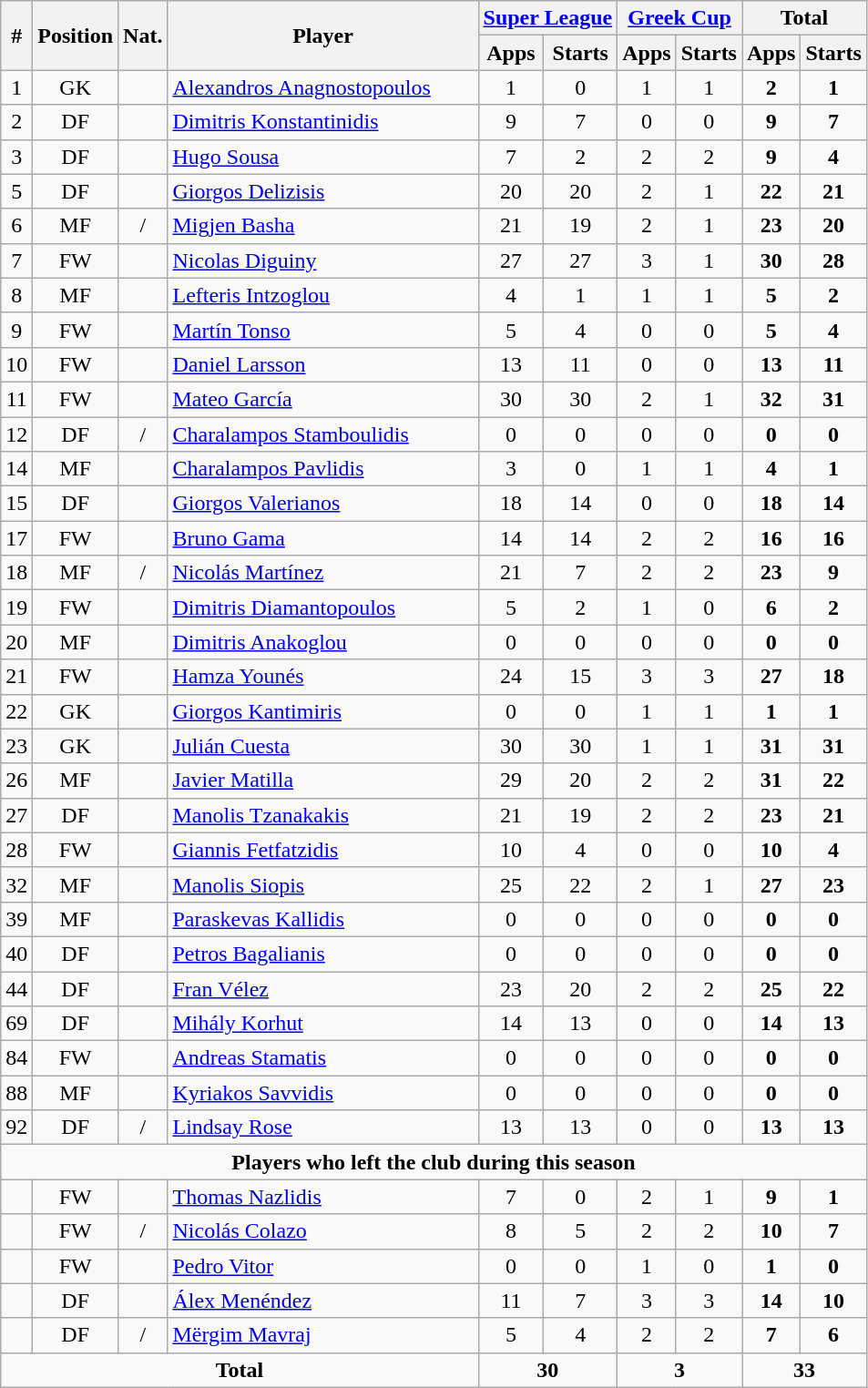<table class="wikitable sortable" style="text-align:center">
<tr>
<th rowspan="2">#</th>
<th rowspan="2">Position</th>
<th rowspan="2">Nat.</th>
<th rowspan="2"; width=220>Player</th>
<th colspan="2"><a href='#'>Super League</a></th>
<th colspan="2"><a href='#'>Greek Cup</a></th>
<th colspan="2">Total</th>
</tr>
<tr>
<th>Apps</th>
<th>Starts</th>
<th>Apps</th>
<th>Starts</th>
<th>Apps</th>
<th>Starts</th>
</tr>
<tr>
<td>1</td>
<td>GK</td>
<td></td>
<td align=left><a href='#'>Alexandros Anagnostopoulos</a></td>
<td>1</td>
<td>0</td>
<td>1</td>
<td>1</td>
<td><strong>2</strong></td>
<td><strong>1</strong></td>
</tr>
<tr>
<td>2</td>
<td>DF</td>
<td></td>
<td align=left><a href='#'>Dimitris Konstantinidis</a></td>
<td>9</td>
<td>7</td>
<td>0</td>
<td>0</td>
<td><strong>9</strong></td>
<td><strong>7</strong></td>
</tr>
<tr>
<td>3</td>
<td>DF</td>
<td></td>
<td align=left><a href='#'>Hugo Sousa</a></td>
<td>7</td>
<td>2</td>
<td>2</td>
<td>2</td>
<td><strong>9</strong></td>
<td><strong>4</strong></td>
</tr>
<tr>
<td>5</td>
<td>DF</td>
<td></td>
<td align=left><a href='#'>Giorgos Delizisis</a></td>
<td>20</td>
<td>20</td>
<td>2</td>
<td>1</td>
<td><strong>22</strong></td>
<td><strong>21</strong></td>
</tr>
<tr>
<td>6</td>
<td>MF</td>
<td> / </td>
<td align=left><a href='#'>Migjen Basha</a></td>
<td>21</td>
<td>19</td>
<td>2</td>
<td>1</td>
<td><strong>23</strong></td>
<td><strong>20</strong></td>
</tr>
<tr>
<td>7</td>
<td>FW</td>
<td></td>
<td align=left><a href='#'>Nicolas Diguiny</a></td>
<td>27</td>
<td>27</td>
<td>3</td>
<td>1</td>
<td><strong>30</strong></td>
<td><strong>28</strong></td>
</tr>
<tr>
<td>8</td>
<td>MF</td>
<td></td>
<td align=left><a href='#'>Lefteris Intzoglou</a></td>
<td>4</td>
<td>1</td>
<td>1</td>
<td>1</td>
<td><strong>5</strong></td>
<td><strong>2</strong></td>
</tr>
<tr>
<td>9</td>
<td>FW</td>
<td></td>
<td align=left><a href='#'>Martín Tonso</a></td>
<td>5</td>
<td>4</td>
<td>0</td>
<td>0</td>
<td><strong>5</strong></td>
<td><strong>4</strong></td>
</tr>
<tr>
<td>10</td>
<td>FW</td>
<td></td>
<td align=left><a href='#'>Daniel Larsson</a></td>
<td>13</td>
<td>11</td>
<td>0</td>
<td>0</td>
<td><strong>13</strong></td>
<td><strong>11</strong></td>
</tr>
<tr>
<td>11</td>
<td>FW</td>
<td></td>
<td align=left><a href='#'>Mateo García</a></td>
<td>30</td>
<td>30</td>
<td>2</td>
<td>1</td>
<td><strong>32</strong></td>
<td><strong>31</strong></td>
</tr>
<tr>
<td>12</td>
<td>DF</td>
<td> / </td>
<td align=left><a href='#'>Charalampos Stamboulidis</a></td>
<td>0</td>
<td>0</td>
<td>0</td>
<td>0</td>
<td><strong>0</strong></td>
<td><strong>0</strong></td>
</tr>
<tr>
<td>14</td>
<td>MF</td>
<td></td>
<td align=left><a href='#'>Charalampos Pavlidis</a></td>
<td>3</td>
<td>0</td>
<td>1</td>
<td>1</td>
<td><strong>4</strong></td>
<td><strong>1</strong></td>
</tr>
<tr>
<td>15</td>
<td>DF</td>
<td></td>
<td align=left><a href='#'>Giorgos Valerianos</a></td>
<td>18</td>
<td>14</td>
<td>0</td>
<td>0</td>
<td><strong>18</strong></td>
<td><strong>14</strong></td>
</tr>
<tr>
<td>17</td>
<td>FW</td>
<td></td>
<td align=left><a href='#'>Bruno Gama</a></td>
<td>14</td>
<td>14</td>
<td>2</td>
<td>2</td>
<td><strong>16</strong></td>
<td><strong>16</strong></td>
</tr>
<tr>
<td>18</td>
<td>MF</td>
<td> / </td>
<td align=left><a href='#'>Nicolás Martínez</a></td>
<td>21</td>
<td>7</td>
<td>2</td>
<td>2</td>
<td><strong>23</strong></td>
<td><strong>9</strong></td>
</tr>
<tr>
<td>19</td>
<td>FW</td>
<td></td>
<td align=left><a href='#'>Dimitris Diamantopoulos</a></td>
<td>5</td>
<td>2</td>
<td>1</td>
<td>0</td>
<td><strong>6</strong></td>
<td><strong>2</strong></td>
</tr>
<tr>
<td>20</td>
<td>MF</td>
<td></td>
<td align=left><a href='#'>Dimitris Anakoglou</a></td>
<td>0</td>
<td>0</td>
<td>0</td>
<td>0</td>
<td><strong>0</strong></td>
<td><strong>0</strong></td>
</tr>
<tr>
<td>21</td>
<td>FW</td>
<td></td>
<td align=left><a href='#'>Hamza Younés</a></td>
<td>24</td>
<td>15</td>
<td>3</td>
<td>3</td>
<td><strong>27</strong></td>
<td><strong>18</strong></td>
</tr>
<tr>
<td>22</td>
<td>GK</td>
<td></td>
<td align=left><a href='#'>Giorgos Kantimiris</a></td>
<td>0</td>
<td>0</td>
<td>1</td>
<td>1</td>
<td><strong>1</strong></td>
<td><strong>1</strong></td>
</tr>
<tr>
<td>23</td>
<td>GK</td>
<td></td>
<td align=left><a href='#'>Julián Cuesta</a></td>
<td>30</td>
<td>30</td>
<td>1</td>
<td>1</td>
<td><strong>31</strong></td>
<td><strong>31</strong></td>
</tr>
<tr>
<td>26</td>
<td>MF</td>
<td></td>
<td align=left><a href='#'>Javier Matilla</a></td>
<td>29</td>
<td>20</td>
<td>2</td>
<td>2</td>
<td><strong>31</strong></td>
<td><strong>22</strong></td>
</tr>
<tr>
<td>27</td>
<td>DF</td>
<td></td>
<td align=left><a href='#'>Manolis Tzanakakis</a></td>
<td>21</td>
<td>19</td>
<td>2</td>
<td>2</td>
<td><strong>23</strong></td>
<td><strong>21</strong></td>
</tr>
<tr>
<td>28</td>
<td>FW</td>
<td></td>
<td align=left><a href='#'>Giannis Fetfatzidis</a></td>
<td>10</td>
<td>4</td>
<td>0</td>
<td>0</td>
<td><strong>10</strong></td>
<td><strong>4</strong></td>
</tr>
<tr>
<td>32</td>
<td>MF</td>
<td></td>
<td align=left><a href='#'>Manolis Siopis</a></td>
<td>25</td>
<td>22</td>
<td>2</td>
<td>1</td>
<td><strong>27</strong></td>
<td><strong>23</strong></td>
</tr>
<tr>
<td>39</td>
<td>MF</td>
<td></td>
<td align=left><a href='#'>Paraskevas Kallidis</a></td>
<td>0</td>
<td>0</td>
<td>0</td>
<td>0</td>
<td><strong>0</strong></td>
<td><strong>0</strong></td>
</tr>
<tr>
<td>40</td>
<td>DF</td>
<td></td>
<td align=left><a href='#'>Petros Bagalianis</a></td>
<td>0</td>
<td>0</td>
<td>0</td>
<td>0</td>
<td><strong>0</strong></td>
<td><strong>0</strong></td>
</tr>
<tr>
<td>44</td>
<td>DF</td>
<td></td>
<td align=left><a href='#'>Fran Vélez</a></td>
<td>23</td>
<td>20</td>
<td>2</td>
<td>2</td>
<td><strong>25</strong></td>
<td><strong>22</strong></td>
</tr>
<tr>
<td>69</td>
<td>DF</td>
<td></td>
<td align=left><a href='#'>Mihály Korhut</a></td>
<td>14</td>
<td>13</td>
<td>0</td>
<td>0</td>
<td><strong>14</strong></td>
<td><strong>13</strong></td>
</tr>
<tr>
<td>84</td>
<td>FW</td>
<td></td>
<td align=left><a href='#'>Andreas Stamatis</a></td>
<td>0</td>
<td>0</td>
<td>0</td>
<td>0</td>
<td><strong>0</strong></td>
<td><strong>0</strong></td>
</tr>
<tr>
<td>88</td>
<td>MF</td>
<td></td>
<td align=left><a href='#'>Kyriakos Savvidis</a></td>
<td>0</td>
<td>0</td>
<td>0</td>
<td>0</td>
<td><strong>0</strong></td>
<td><strong>0</strong></td>
</tr>
<tr>
<td>92</td>
<td>DF</td>
<td> / </td>
<td align=left><a href='#'>Lindsay Rose</a></td>
<td>13</td>
<td>13</td>
<td>0</td>
<td>0</td>
<td><strong>13</strong></td>
<td><strong>13</strong></td>
</tr>
<tr>
<td colspan="11"><strong>Players who left the club during this season</strong></td>
</tr>
<tr>
<td></td>
<td>FW</td>
<td></td>
<td align=left><a href='#'>Thomas Nazlidis</a></td>
<td>7</td>
<td>0</td>
<td>2</td>
<td>1</td>
<td><strong>9</strong></td>
<td><strong>1</strong></td>
</tr>
<tr>
<td></td>
<td>FW</td>
<td> / </td>
<td align=left><a href='#'>Nicolás Colazo</a></td>
<td>8</td>
<td>5</td>
<td>2</td>
<td>2</td>
<td><strong>10</strong></td>
<td><strong>7</strong></td>
</tr>
<tr>
<td></td>
<td>FW</td>
<td></td>
<td align=left><a href='#'>Pedro Vitor</a></td>
<td>0</td>
<td>0</td>
<td>1</td>
<td>0</td>
<td><strong>1</strong></td>
<td><strong>0</strong></td>
</tr>
<tr>
<td></td>
<td>DF</td>
<td></td>
<td align=left><a href='#'>Álex Menéndez</a></td>
<td>11</td>
<td>7</td>
<td>3</td>
<td>3</td>
<td><strong>14</strong></td>
<td><strong>10</strong></td>
</tr>
<tr>
<td></td>
<td>DF</td>
<td> / </td>
<td align=left><a href='#'>Mërgim Mavraj</a></td>
<td>5</td>
<td>4</td>
<td>2</td>
<td>2</td>
<td><strong>7</strong></td>
<td><strong>6</strong></td>
</tr>
<tr class="sortbottom">
<td colspan=4><strong>Total</strong></td>
<td colspan=2><strong>30</strong></td>
<td colspan=2><strong>3</strong></td>
<td colspan=2><strong>33</strong></td>
</tr>
</table>
